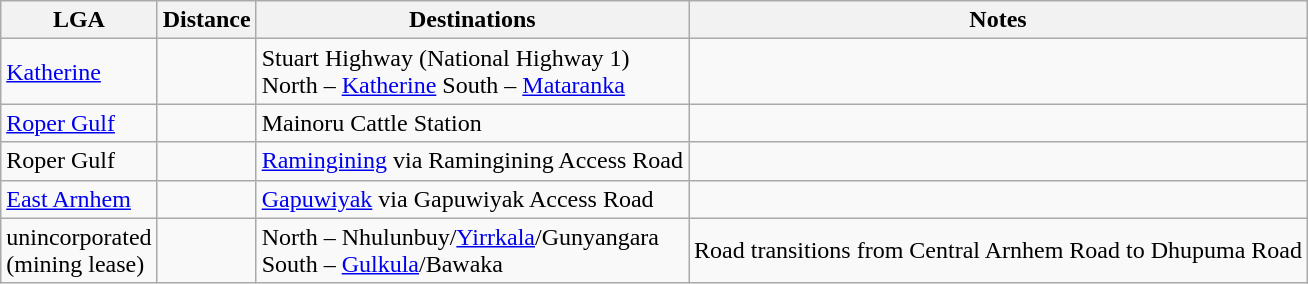<table class="wikitable">
<tr>
<th>LGA</th>
<th>Distance</th>
<th>Destinations</th>
<th>Notes</th>
</tr>
<tr>
<td><a href='#'>Katherine</a></td>
<td></td>
<td>Stuart Highway (National Highway 1)<br>North – <a href='#'>Katherine</a>
South – <a href='#'>Mataranka</a></td>
<td></td>
</tr>
<tr>
<td><a href='#'>Roper Gulf</a></td>
<td></td>
<td>Mainoru Cattle Station</td>
<td></td>
</tr>
<tr>
<td>Roper Gulf</td>
<td></td>
<td><a href='#'>Ramingining</a> via Ramingining Access Road</td>
<td></td>
</tr>
<tr>
<td><a href='#'>East Arnhem</a></td>
<td></td>
<td><a href='#'>Gapuwiyak</a> via Gapuwiyak Access Road</td>
<td></td>
</tr>
<tr>
<td>unincorporated<br>(mining lease)</td>
<td></td>
<td>North – Nhulunbuy/<a href='#'>Yirrkala</a>/Gunyangara<br>South – <a href='#'>Gulkula</a>/Bawaka</td>
<td>Road transitions from Central Arnhem Road to Dhupuma Road</td>
</tr>
</table>
